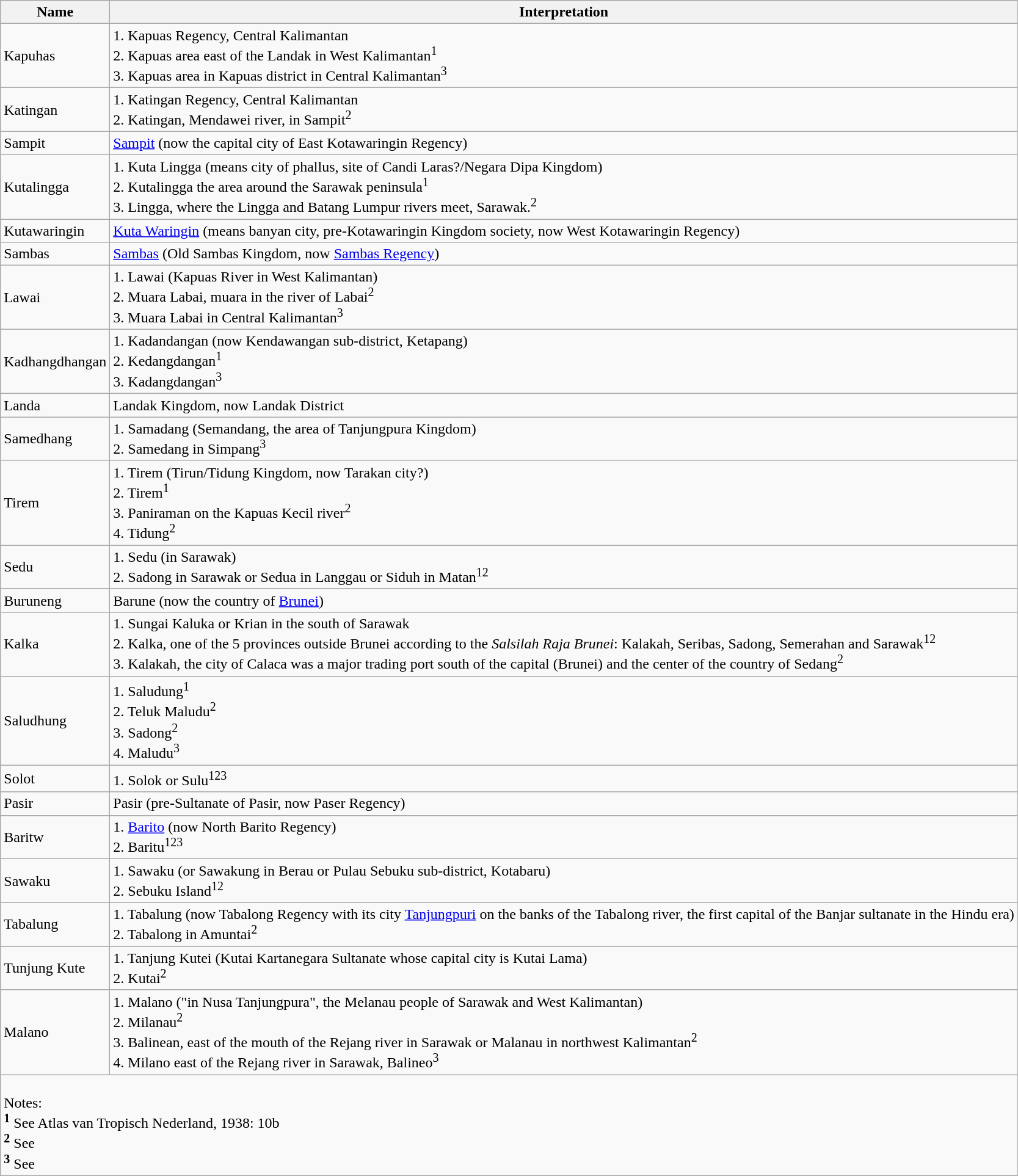<table class="wikitable">
<tr>
<th>Name</th>
<th>Interpretation</th>
</tr>
<tr>
<td>Kapuhas</td>
<td>1. Kapuas Regency, Central Kalimantan<br>2. Kapuas area east of the Landak in West Kalimantan<sup>1</sup><br>3. Kapuas area in Kapuas district in Central Kalimantan<sup>3</sup></td>
</tr>
<tr>
<td>Katingan</td>
<td>1. Katingan Regency, Central Kalimantan<br>2. Katingan, Mendawei river, in Sampit<sup>2</sup></td>
</tr>
<tr>
<td>Sampit</td>
<td><a href='#'>Sampit</a> (now the capital city of East Kotawaringin Regency)</td>
</tr>
<tr>
<td>Kutalingga</td>
<td>1. Kuta Lingga (means city of phallus, site of Candi Laras?/Negara Dipa Kingdom)<br>2. Kutalingga the area around the Sarawak peninsula<sup>1</sup><br>3. Lingga, where the Lingga and Batang Lumpur rivers meet, Sarawak.<sup>2</sup></td>
</tr>
<tr>
<td>Kutawaringin</td>
<td><a href='#'>Kuta Waringin</a> (means banyan city, pre-Kotawaringin Kingdom society, now West Kotawaringin Regency)</td>
</tr>
<tr>
<td>Sambas</td>
<td><a href='#'>Sambas</a> (Old Sambas Kingdom, now <a href='#'>Sambas Regency</a>)</td>
</tr>
<tr>
<td>Lawai</td>
<td>1. Lawai (Kapuas River in West Kalimantan)<br>2. Muara Labai, muara in the river of Labai<sup>2</sup><br>3. Muara Labai in Central Kalimantan<sup>3</sup></td>
</tr>
<tr>
<td>Kadhangdhangan</td>
<td>1. Kadandangan (now Kendawangan sub-district, Ketapang)<br>2. Kedangdangan<sup>1</sup><br>3. Kadangdangan<sup>3</sup></td>
</tr>
<tr>
<td>Landa</td>
<td>Landak Kingdom, now Landak District</td>
</tr>
<tr>
<td>Samedhang</td>
<td>1. Samadang (Semandang, the area of Tanjungpura Kingdom)<br>2. Samedang in Simpang<sup>3</sup></td>
</tr>
<tr>
<td>Tirem</td>
<td>1. Tirem (Tirun/Tidung Kingdom, now Tarakan city?)<br>2. Tirem<sup>1</sup><br>3. Paniraman on the Kapuas Kecil river<sup>2</sup><br>4. Tidung<sup>2</sup></td>
</tr>
<tr>
<td>Sedu</td>
<td>1. Sedu (in Sarawak)<br>2. Sadong in Sarawak or Sedua in Langgau or Siduh in Matan<sup>12</sup></td>
</tr>
<tr>
<td>Buruneng</td>
<td>Barune (now the country of <a href='#'>Brunei</a>)</td>
</tr>
<tr>
<td>Kalka</td>
<td>1. Sungai Kaluka or Krian in the south of Sarawak<br>2. Kalka, one of the 5 provinces outside Brunei according to the <em>Salsilah Raja Brunei</em>: Kalakah, Seribas, Sadong, Semerahan and Sarawak<sup>12</sup><br>3. Kalakah, the city of Calaca was a major trading port south of the capital (Brunei) and the center of the country of Sedang<sup>2</sup></td>
</tr>
<tr>
<td>Saludhung</td>
<td>1. Saludung<sup>1</sup><br>2. Teluk Maludu<sup>2</sup><br>3. Sadong<sup>2</sup><br>4. Maludu<sup>3</sup></td>
</tr>
<tr>
<td>Solot</td>
<td>1. Solok or Sulu<sup>123</sup></td>
</tr>
<tr>
<td>Pasir</td>
<td>Pasir (pre-Sultanate of Pasir, now Paser Regency)</td>
</tr>
<tr>
<td>Baritw</td>
<td>1. <a href='#'>Barito</a> (now North Barito Regency)<br>2. Baritu<sup>123</sup></td>
</tr>
<tr>
<td>Sawaku</td>
<td>1. Sawaku (or Sawakung in Berau or Pulau Sebuku sub-district, Kotabaru)<br>2. Sebuku Island<sup>12</sup></td>
</tr>
<tr>
<td>Tabalung</td>
<td>1. Tabalung (now Tabalong Regency with its city <a href='#'>Tanjungpuri</a> on the banks of the Tabalong river, the first capital of the Banjar sultanate in the Hindu era)<br>2. Tabalong in Amuntai<sup>2</sup></td>
</tr>
<tr>
<td>Tunjung Kute</td>
<td>1. Tanjung Kutei (Kutai Kartanegara Sultanate whose capital city is Kutai Lama)<br>2. Kutai<sup>2</sup></td>
</tr>
<tr>
<td>Malano</td>
<td>1. Malano ("in Nusa Tanjungpura", the Melanau people of Sarawak and West Kalimantan)<br>2. Milanau<sup>2</sup><br>3. Balinean, east of the mouth of the Rejang river in Sarawak or Malanau in northwest Kalimantan<sup>2</sup><br>4. Milano east of the Rejang river in Sarawak, Balineo<sup>3</sup></td>
</tr>
<tr>
<td colspan="2"><br>Notes:<br>
<sup><strong>1</strong></sup> See Atlas van Tropisch Nederland, 1938: 10b<br>
<sup><strong>2</strong></sup> See <br>
<sup><strong>3</strong></sup> See </td>
</tr>
</table>
